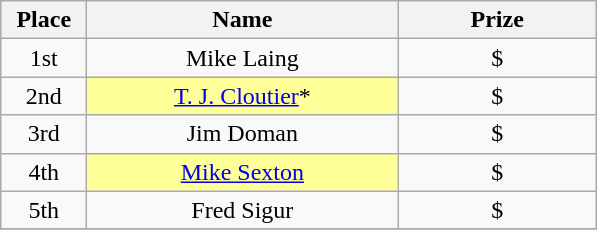<table class="wikitable">
<tr>
<th width="50">Place</th>
<th width="200">Name</th>
<th width="125">Prize</th>
</tr>
<tr>
<td align = "center">1st</td>
<td align = "center">Mike Laing</td>
<td align = "center">$</td>
</tr>
<tr>
<td align = "center">2nd</td>
<td align = "center" bgcolor="#FFFF99"><a href='#'>T. J. Cloutier</a>*</td>
<td align = "center">$</td>
</tr>
<tr>
<td align = "center">3rd</td>
<td align = "center">Jim Doman</td>
<td align = "center">$</td>
</tr>
<tr>
<td align = "center">4th</td>
<td align = "center" bgcolor="#FFFF99"><a href='#'>Mike Sexton</a></td>
<td align = "center">$</td>
</tr>
<tr>
<td align = "center">5th</td>
<td align = "center">Fred Sigur</td>
<td align = "center">$</td>
</tr>
<tr>
</tr>
</table>
